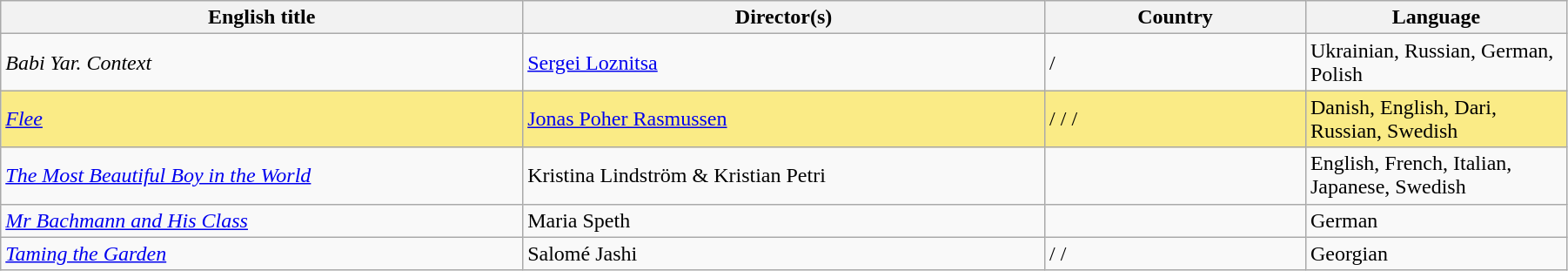<table class="sortable wikitable" width="95%" cellpadding="5">
<tr>
<th width="20%">English title</th>
<th width="20%">Director(s)</th>
<th width="10%">Country</th>
<th width="10%">Language</th>
</tr>
<tr>
<td><em>Babi Yar. Context</em></td>
<td><a href='#'>Sergei Loznitsa</a></td>
<td> / </td>
<td>Ukrainian, Russian, German, Polish</td>
</tr>
<tr style="background:#FAEB86">
<td><em><a href='#'>Flee</a></em></td>
<td><a href='#'>Jonas Poher Rasmussen</a></td>
<td> /  /  / </td>
<td>Danish, English, Dari, Russian, Swedish</td>
</tr>
<tr>
<td><em><a href='#'>The Most Beautiful Boy in the World</a></em></td>
<td>Kristina Lindström & Kristian Petri</td>
<td></td>
<td>English, French, Italian, Japanese, Swedish</td>
</tr>
<tr>
<td><em><a href='#'>Mr Bachmann and His Class</a></em></td>
<td>Maria Speth</td>
<td></td>
<td>German</td>
</tr>
<tr>
<td><em><a href='#'>Taming the Garden</a></em></td>
<td>Salomé Jashi</td>
<td> /  / </td>
<td>Georgian</td>
</tr>
</table>
